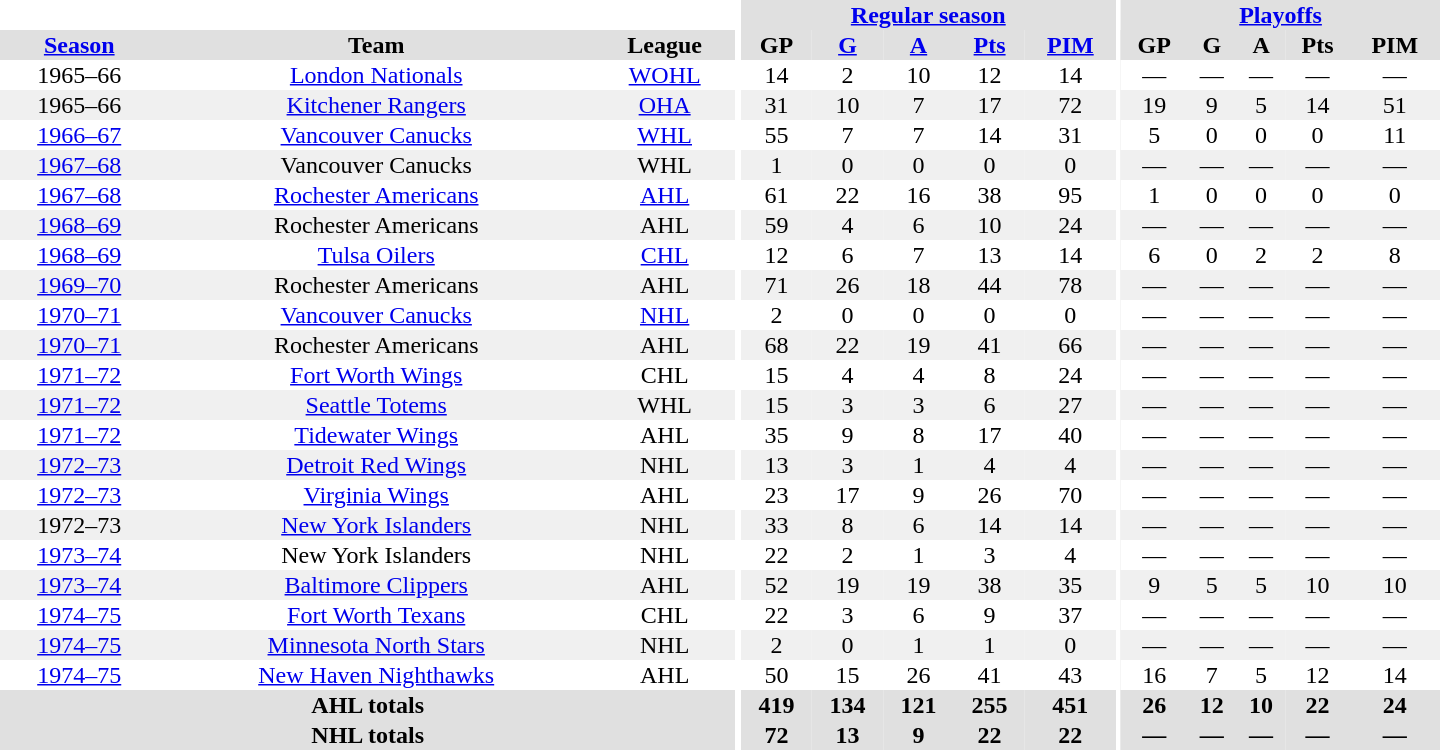<table border="0" cellpadding="1" cellspacing="0" style="text-align:center; width:60em">
<tr bgcolor="#e0e0e0">
<th colspan="3" bgcolor="#ffffff"></th>
<th rowspan="100" bgcolor="#ffffff"></th>
<th colspan="5"><a href='#'>Regular season</a></th>
<th rowspan="100" bgcolor="#ffffff"></th>
<th colspan="5"><a href='#'>Playoffs</a></th>
</tr>
<tr bgcolor="#e0e0e0">
<th><a href='#'>Season</a></th>
<th>Team</th>
<th>League</th>
<th>GP</th>
<th><a href='#'>G</a></th>
<th><a href='#'>A</a></th>
<th><a href='#'>Pts</a></th>
<th><a href='#'>PIM</a></th>
<th>GP</th>
<th>G</th>
<th>A</th>
<th>Pts</th>
<th>PIM</th>
</tr>
<tr>
<td>1965–66</td>
<td><a href='#'>London Nationals</a></td>
<td><a href='#'>WOHL</a></td>
<td>14</td>
<td>2</td>
<td>10</td>
<td>12</td>
<td>14</td>
<td>—</td>
<td>—</td>
<td>—</td>
<td>—</td>
<td>—</td>
</tr>
<tr bgcolor="#f0f0f0">
<td>1965–66</td>
<td><a href='#'>Kitchener Rangers</a></td>
<td><a href='#'>OHA</a></td>
<td>31</td>
<td>10</td>
<td>7</td>
<td>17</td>
<td>72</td>
<td>19</td>
<td>9</td>
<td>5</td>
<td>14</td>
<td>51</td>
</tr>
<tr>
<td><a href='#'>1966–67</a></td>
<td><a href='#'>Vancouver Canucks</a></td>
<td><a href='#'>WHL</a></td>
<td>55</td>
<td>7</td>
<td>7</td>
<td>14</td>
<td>31</td>
<td>5</td>
<td>0</td>
<td>0</td>
<td>0</td>
<td>11</td>
</tr>
<tr bgcolor="#f0f0f0">
<td><a href='#'>1967–68</a></td>
<td>Vancouver Canucks</td>
<td>WHL</td>
<td>1</td>
<td>0</td>
<td>0</td>
<td>0</td>
<td>0</td>
<td>—</td>
<td>—</td>
<td>—</td>
<td>—</td>
<td>—</td>
</tr>
<tr>
<td><a href='#'>1967–68</a></td>
<td><a href='#'>Rochester Americans</a></td>
<td><a href='#'>AHL</a></td>
<td>61</td>
<td>22</td>
<td>16</td>
<td>38</td>
<td>95</td>
<td>1</td>
<td>0</td>
<td>0</td>
<td>0</td>
<td>0</td>
</tr>
<tr bgcolor="#f0f0f0">
<td><a href='#'>1968–69</a></td>
<td>Rochester Americans</td>
<td>AHL</td>
<td>59</td>
<td>4</td>
<td>6</td>
<td>10</td>
<td>24</td>
<td>—</td>
<td>—</td>
<td>—</td>
<td>—</td>
<td>—</td>
</tr>
<tr>
<td><a href='#'>1968–69</a></td>
<td><a href='#'>Tulsa Oilers</a></td>
<td><a href='#'>CHL</a></td>
<td>12</td>
<td>6</td>
<td>7</td>
<td>13</td>
<td>14</td>
<td>6</td>
<td>0</td>
<td>2</td>
<td>2</td>
<td>8</td>
</tr>
<tr bgcolor="#f0f0f0">
<td><a href='#'>1969–70</a></td>
<td>Rochester Americans</td>
<td>AHL</td>
<td>71</td>
<td>26</td>
<td>18</td>
<td>44</td>
<td>78</td>
<td>—</td>
<td>—</td>
<td>—</td>
<td>—</td>
<td>—</td>
</tr>
<tr>
<td><a href='#'>1970–71</a></td>
<td><a href='#'>Vancouver Canucks</a></td>
<td><a href='#'>NHL</a></td>
<td>2</td>
<td>0</td>
<td>0</td>
<td>0</td>
<td>0</td>
<td>—</td>
<td>—</td>
<td>—</td>
<td>—</td>
<td>—</td>
</tr>
<tr bgcolor="#f0f0f0">
<td><a href='#'>1970–71</a></td>
<td>Rochester Americans</td>
<td>AHL</td>
<td>68</td>
<td>22</td>
<td>19</td>
<td>41</td>
<td>66</td>
<td>—</td>
<td>—</td>
<td>—</td>
<td>—</td>
<td>—</td>
</tr>
<tr>
<td><a href='#'>1971–72</a></td>
<td><a href='#'>Fort Worth Wings</a></td>
<td>CHL</td>
<td>15</td>
<td>4</td>
<td>4</td>
<td>8</td>
<td>24</td>
<td>—</td>
<td>—</td>
<td>—</td>
<td>—</td>
<td>—</td>
</tr>
<tr bgcolor="#f0f0f0">
<td><a href='#'>1971–72</a></td>
<td><a href='#'>Seattle Totems</a></td>
<td>WHL</td>
<td>15</td>
<td>3</td>
<td>3</td>
<td>6</td>
<td>27</td>
<td>—</td>
<td>—</td>
<td>—</td>
<td>—</td>
<td>—</td>
</tr>
<tr>
<td><a href='#'>1971–72</a></td>
<td><a href='#'>Tidewater Wings</a></td>
<td>AHL</td>
<td>35</td>
<td>9</td>
<td>8</td>
<td>17</td>
<td>40</td>
<td>—</td>
<td>—</td>
<td>—</td>
<td>—</td>
<td>—</td>
</tr>
<tr bgcolor="#f0f0f0">
<td><a href='#'>1972–73</a></td>
<td><a href='#'>Detroit Red Wings</a></td>
<td>NHL</td>
<td>13</td>
<td>3</td>
<td>1</td>
<td>4</td>
<td>4</td>
<td>—</td>
<td>—</td>
<td>—</td>
<td>—</td>
<td>—</td>
</tr>
<tr>
<td><a href='#'>1972–73</a></td>
<td><a href='#'>Virginia Wings</a></td>
<td>AHL</td>
<td>23</td>
<td>17</td>
<td>9</td>
<td>26</td>
<td>70</td>
<td>—</td>
<td>—</td>
<td>—</td>
<td>—</td>
<td>—</td>
</tr>
<tr bgcolor="#f0f0f0">
<td>1972–73</td>
<td><a href='#'>New York Islanders</a></td>
<td>NHL</td>
<td>33</td>
<td>8</td>
<td>6</td>
<td>14</td>
<td>14</td>
<td>—</td>
<td>—</td>
<td>—</td>
<td>—</td>
<td>—</td>
</tr>
<tr>
<td><a href='#'>1973–74</a></td>
<td>New York Islanders</td>
<td>NHL</td>
<td>22</td>
<td>2</td>
<td>1</td>
<td>3</td>
<td>4</td>
<td>—</td>
<td>—</td>
<td>—</td>
<td>—</td>
<td>—</td>
</tr>
<tr bgcolor="#f0f0f0">
<td><a href='#'>1973–74</a></td>
<td><a href='#'>Baltimore Clippers</a></td>
<td>AHL</td>
<td>52</td>
<td>19</td>
<td>19</td>
<td>38</td>
<td>35</td>
<td>9</td>
<td>5</td>
<td>5</td>
<td>10</td>
<td>10</td>
</tr>
<tr>
<td><a href='#'>1974–75</a></td>
<td><a href='#'>Fort Worth Texans</a></td>
<td>CHL</td>
<td>22</td>
<td>3</td>
<td>6</td>
<td>9</td>
<td>37</td>
<td>—</td>
<td>—</td>
<td>—</td>
<td>—</td>
<td>—</td>
</tr>
<tr bgcolor="#f0f0f0">
<td><a href='#'>1974–75</a></td>
<td><a href='#'>Minnesota North Stars</a></td>
<td>NHL</td>
<td>2</td>
<td>0</td>
<td>1</td>
<td>1</td>
<td>0</td>
<td>—</td>
<td>—</td>
<td>—</td>
<td>—</td>
<td>—</td>
</tr>
<tr>
<td><a href='#'>1974–75</a></td>
<td><a href='#'>New Haven Nighthawks</a></td>
<td>AHL</td>
<td>50</td>
<td>15</td>
<td>26</td>
<td>41</td>
<td>43</td>
<td>16</td>
<td>7</td>
<td>5</td>
<td>12</td>
<td>14</td>
</tr>
<tr bgcolor="#e0e0e0">
<th colspan="3">AHL totals</th>
<th>419</th>
<th>134</th>
<th>121</th>
<th>255</th>
<th>451</th>
<th>26</th>
<th>12</th>
<th>10</th>
<th>22</th>
<th>24</th>
</tr>
<tr bgcolor="#e0e0e0">
<th colspan="3">NHL totals</th>
<th>72</th>
<th>13</th>
<th>9</th>
<th>22</th>
<th>22</th>
<th>—</th>
<th>—</th>
<th>—</th>
<th>—</th>
<th>—</th>
</tr>
</table>
